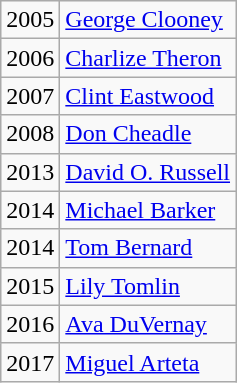<table class="wikitable">
<tr>
<td>2005</td>
<td><a href='#'>George Clooney</a></td>
</tr>
<tr>
<td>2006</td>
<td><a href='#'>Charlize Theron</a></td>
</tr>
<tr>
<td>2007</td>
<td><a href='#'>Clint Eastwood</a></td>
</tr>
<tr>
<td>2008</td>
<td><a href='#'>Don Cheadle</a></td>
</tr>
<tr>
<td>2013</td>
<td><a href='#'>David O. Russell</a></td>
</tr>
<tr>
<td>2014</td>
<td><a href='#'>Michael Barker</a></td>
</tr>
<tr>
<td>2014</td>
<td><a href='#'>Tom Bernard</a></td>
</tr>
<tr>
<td>2015</td>
<td><a href='#'>Lily Tomlin</a></td>
</tr>
<tr>
<td>2016</td>
<td><a href='#'>Ava DuVernay</a></td>
</tr>
<tr>
<td>2017</td>
<td><a href='#'>Miguel Arteta</a></td>
</tr>
</table>
